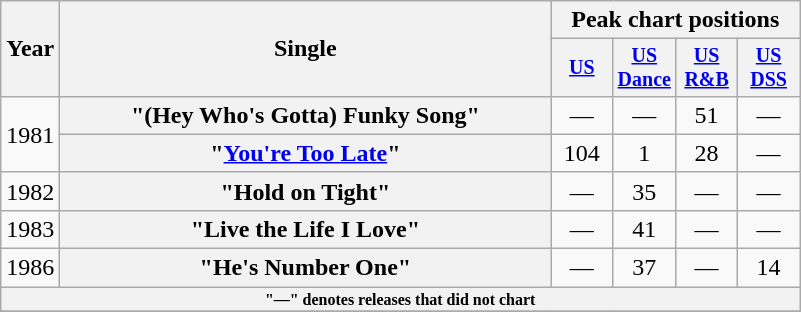<table class="wikitable plainrowheaders" style="text-align:center;">
<tr>
<th rowspan="2">Year</th>
<th rowspan="2" style="width:20em;">Single</th>
<th colspan="4">Peak chart positions</th>
</tr>
<tr style="font-size:smaller;">
<th width="35"><a href='#'>US</a><br></th>
<th width="35"><a href='#'>US Dance</a><br></th>
<th width="35"><a href='#'>US R&B</a><br></th>
<th width="35"><a href='#'>US DSS</a><br></th>
</tr>
<tr>
<td rowspan="2">1981</td>
<th scope="row">"(Hey Who's Gotta) Funky Song"</th>
<td>—</td>
<td>—</td>
<td>51</td>
<td>—</td>
</tr>
<tr>
<th scope="row">"<a href='#'>You're Too Late</a>"</th>
<td>104</td>
<td>1</td>
<td>28</td>
<td>—</td>
</tr>
<tr>
<td>1982</td>
<th scope="row">"Hold on Tight"</th>
<td>—</td>
<td>35</td>
<td>—</td>
<td>—</td>
</tr>
<tr>
<td>1983</td>
<th scope="row">"Live the Life I Love"</th>
<td>—</td>
<td>41</td>
<td>—</td>
<td>—</td>
</tr>
<tr>
<td>1986</td>
<th scope="row">"He's Number One"</th>
<td>—</td>
<td>37</td>
<td>—</td>
<td>14</td>
</tr>
<tr>
<th colspan="12" style="font-size:8pt">"—" denotes releases that did not chart</th>
</tr>
<tr>
</tr>
</table>
